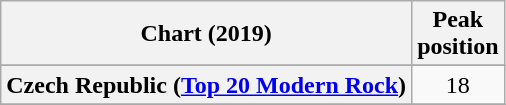<table class="wikitable sortable plainrowheaders" style="text-align:center">
<tr>
<th>Chart (2019)</th>
<th>Peak<br>position</th>
</tr>
<tr>
</tr>
<tr>
<th scope="row">Czech Republic (<a href='#'>Top 20 Modern Rock</a>)</th>
<td>18</td>
</tr>
<tr>
</tr>
<tr>
</tr>
</table>
